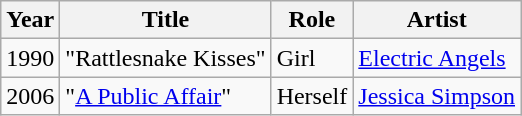<table class="wikitable">
<tr>
<th>Year</th>
<th>Title</th>
<th>Role</th>
<th>Artist</th>
</tr>
<tr>
<td>1990</td>
<td>"Rattlesnake Kisses"</td>
<td>Girl</td>
<td><a href='#'>Electric Angels</a></td>
</tr>
<tr>
<td>2006</td>
<td>"<a href='#'>A Public Affair</a>"</td>
<td>Herself</td>
<td><a href='#'>Jessica Simpson</a></td>
</tr>
</table>
